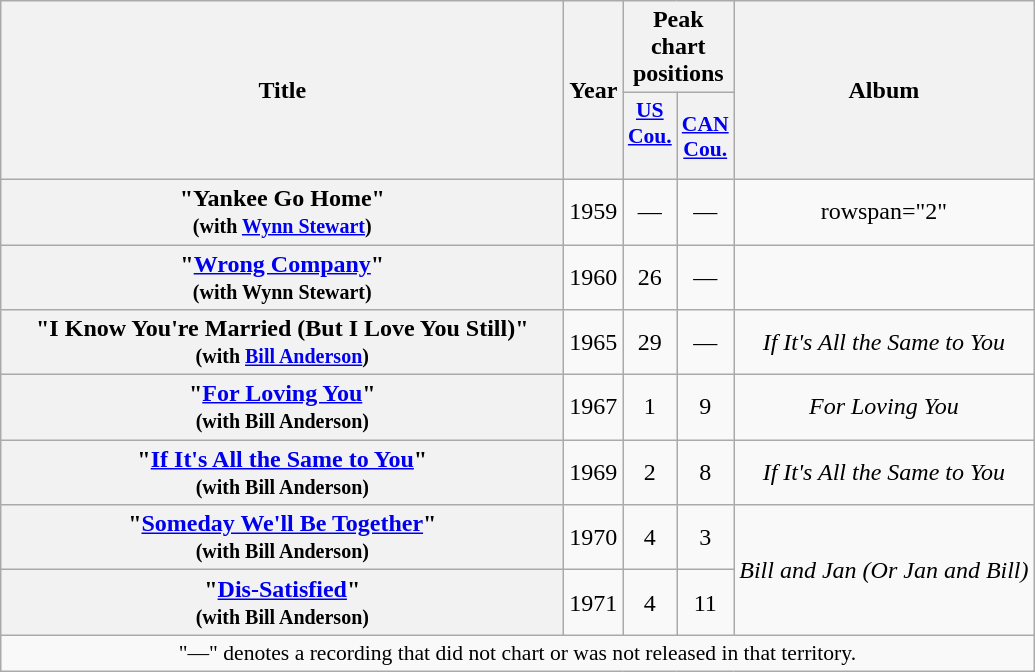<table class="wikitable plainrowheaders" style="text-align:center;" border="1">
<tr>
<th scope="col" rowspan="2" style="width:23em;">Title</th>
<th scope="col" rowspan="2">Year</th>
<th scope="col" colspan="2">Peak chart<br>positions</th>
<th scope="col" rowspan="2">Album</th>
</tr>
<tr>
<th scope="col" style="width:2em;font-size:90%;"><a href='#'>US<br>Cou.</a><br><br></th>
<th scope="col" style="width:2em;font-size:90%;"><a href='#'>CAN<br>Cou.</a><br></th>
</tr>
<tr>
<th scope="row">"Yankee Go Home"<br><small>(with <a href='#'>Wynn Stewart</a>)</small></th>
<td>1959</td>
<td>—</td>
<td>—</td>
<td>rowspan="2" </td>
</tr>
<tr>
<th scope="row">"<a href='#'>Wrong Company</a>"<br><small>(with Wynn Stewart)</small></th>
<td>1960</td>
<td>26</td>
<td>—</td>
</tr>
<tr>
<th scope="row">"I Know You're Married (But I Love You Still)"<br><small>(with <a href='#'>Bill Anderson</a>)</small></th>
<td>1965</td>
<td>29</td>
<td>—</td>
<td><em>If It's All the Same to You</em></td>
</tr>
<tr>
<th scope="row">"<a href='#'>For Loving You</a>"<br><small>(with Bill Anderson)</small></th>
<td>1967</td>
<td>1</td>
<td>9</td>
<td><em>For Loving You</em></td>
</tr>
<tr>
<th scope="row">"<a href='#'>If It's All the Same to You</a>"<br><small>(with Bill Anderson)</small></th>
<td>1969</td>
<td>2</td>
<td>8</td>
<td><em>If It's All the Same to You</em></td>
</tr>
<tr>
<th scope="row">"<a href='#'>Someday We'll Be Together</a>"<br><small>(with Bill Anderson)</small></th>
<td>1970</td>
<td>4</td>
<td>3</td>
<td rowspan="2"><em>Bill and Jan (Or Jan and Bill)</em></td>
</tr>
<tr>
<th scope="row">"<a href='#'>Dis-Satisfied</a>"<br><small>(with Bill Anderson)</small></th>
<td>1971</td>
<td>4</td>
<td>11</td>
</tr>
<tr>
<td colspan="5" style="font-size:90%">"—" denotes a recording that did not chart or was not released in that territory.</td>
</tr>
</table>
